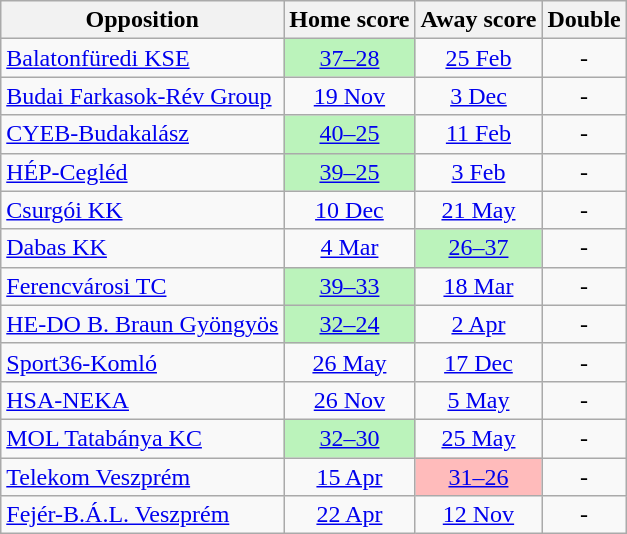<table class="wikitable" style="text-align: center;">
<tr>
<th>Opposition</th>
<th>Home score</th>
<th>Away score</th>
<th>Double</th>
</tr>
<tr>
<td align="left"><a href='#'>Balatonfüredi KSE</a></td>
<td bgcolor=#BBF3BB><a href='#'>37–28</a></td>
<td><a href='#'>25 Feb</a></td>
<td><em> -</em></td>
</tr>
<tr>
<td align="left"><a href='#'>Budai Farkasok-Rév Group</a></td>
<td><a href='#'>19 Nov</a></td>
<td><a href='#'>3 Dec</a></td>
<td><em> -</em></td>
</tr>
<tr>
<td align="left"><a href='#'>CYEB-Budakalász</a></td>
<td bgcolor=#BBF3BB><a href='#'>40–25</a></td>
<td><a href='#'>11 Feb</a></td>
<td><em> -</em></td>
</tr>
<tr>
<td align="left"><a href='#'>HÉP-Cegléd</a></td>
<td bgcolor=#BBF3BB><a href='#'>39–25</a></td>
<td><a href='#'>3 Feb</a></td>
<td><em> -</em></td>
</tr>
<tr>
<td align="left"><a href='#'>Csurgói KK</a></td>
<td><a href='#'>10 Dec</a></td>
<td><a href='#'>21 May</a></td>
<td><em> -</em></td>
</tr>
<tr>
<td align="left"><a href='#'>Dabas KK</a></td>
<td><a href='#'>4 Mar</a></td>
<td bgcolor=#BBF3BB><a href='#'>26–37</a></td>
<td><em> -</em></td>
</tr>
<tr>
<td align="left"><a href='#'>Ferencvárosi TC</a></td>
<td bgcolor=#BBF3BB><a href='#'>39–33</a></td>
<td><a href='#'>18 Mar</a></td>
<td><em> -</em></td>
</tr>
<tr>
<td align="left"><a href='#'>HE-DO B. Braun Gyöngyös</a></td>
<td bgcolor=#BBF3BB><a href='#'>32–24</a></td>
<td><a href='#'>2 Apr</a></td>
<td><em> -</em></td>
</tr>
<tr>
<td align="left"><a href='#'>Sport36-Komló</a></td>
<td><a href='#'>26 May</a></td>
<td><a href='#'>17 Dec</a></td>
<td><em> -</em></td>
</tr>
<tr>
<td align="left"><a href='#'>HSA-NEKA</a></td>
<td><a href='#'>26 Nov</a></td>
<td><a href='#'>5 May</a></td>
<td><em> -</em></td>
</tr>
<tr>
<td align="left"><a href='#'>MOL Tatabánya KC</a></td>
<td bgcolor=#BBF3BB><a href='#'>32–30</a></td>
<td><a href='#'>25 May</a></td>
<td><em> -</em></td>
</tr>
<tr>
<td align="left"><a href='#'>Telekom Veszprém</a></td>
<td><a href='#'>15 Apr</a></td>
<td bgcolor=#FFBBBB><a href='#'>31–26</a></td>
<td><em> -</em></td>
</tr>
<tr>
<td align="left"><a href='#'>Fejér-B.Á.L. Veszprém</a></td>
<td><a href='#'>22 Apr</a></td>
<td><a href='#'>12 Nov</a></td>
<td><em> -</em></td>
</tr>
</table>
